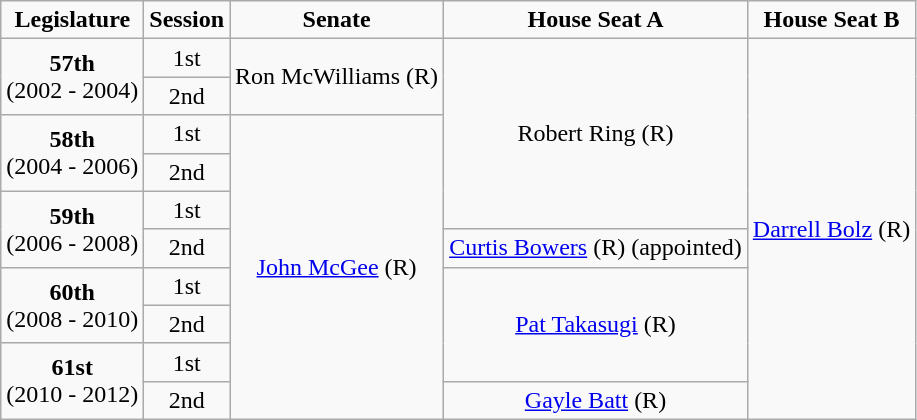<table class="wikitable" style="text-align:center">
<tr>
<td><strong>Legislature</strong></td>
<td><strong>Session</strong></td>
<td><strong>Senate</strong></td>
<td><strong>House Seat A</strong></td>
<td><strong>House Seat B</strong></td>
</tr>
<tr>
<td colspan="1" rowspan="2" style="text-align: center;"><strong>57th</strong> <br> (2002 - 2004)</td>
<td>1st</td>
<td rowspan="2" colspan="1" >Ron McWilliams (R)</td>
<td rowspan="5" colspan="1" >Robert Ring (R)</td>
<td rowspan="10" colspan="1" ><a href='#'>Darrell Bolz</a> (R)</td>
</tr>
<tr>
<td>2nd</td>
</tr>
<tr>
<td colspan="1" rowspan="2" style="text-align: center;"><strong>58th</strong> <br> (2004 - 2006)</td>
<td>1st</td>
<td rowspan="8" colspan="1" ><a href='#'>John McGee</a> (R)</td>
</tr>
<tr>
<td>2nd</td>
</tr>
<tr>
<td colspan="1" rowspan="2" style="text-align: center;"><strong>59th</strong> <br> (2006 - 2008)</td>
<td>1st</td>
</tr>
<tr>
<td>2nd</td>
<td rowspan="1" colspan="1" ><a href='#'>Curtis Bowers</a> (R) (appointed)</td>
</tr>
<tr>
<td colspan="1" rowspan="2" style="text-align: center;"><strong>60th</strong> <br> (2008 - 2010)</td>
<td>1st</td>
<td rowspan="3" colspan="1" ><a href='#'>Pat Takasugi</a> (R)</td>
</tr>
<tr>
<td>2nd</td>
</tr>
<tr>
<td colspan="1" rowspan="2" style="text-align: center;"><strong>61st</strong> <br> (2010 - 2012)</td>
<td>1st</td>
</tr>
<tr>
<td>2nd</td>
<td rowspan="1" colspan="1" ><a href='#'>Gayle Batt</a> (R)</td>
</tr>
</table>
